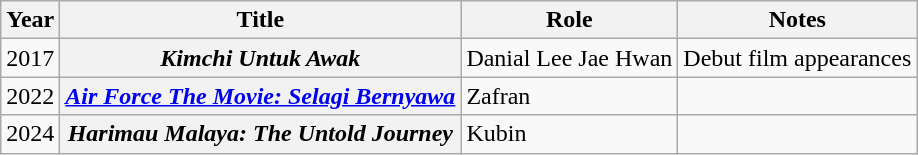<table class="wikitable">
<tr>
<th>Year</th>
<th>Title</th>
<th>Role</th>
<th>Notes</th>
</tr>
<tr>
<td>2017</td>
<th><em>Kimchi Untuk Awak</em></th>
<td>Danial Lee Jae Hwan</td>
<td>Debut film appearances</td>
</tr>
<tr>
<td>2022</td>
<th><em><a href='#'>Air Force The Movie: Selagi Bernyawa</a></em></th>
<td>Zafran</td>
<td></td>
</tr>
<tr>
<td>2024</td>
<th><em>Harimau Malaya: The Untold Journey</em></th>
<td>Kubin</td>
<td></td>
</tr>
</table>
